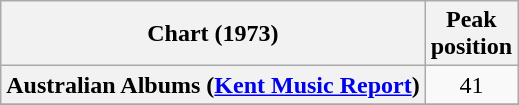<table class="wikitable sortable plainrowheaders" style="text-align:center">
<tr>
<th scope="col">Chart (1973)</th>
<th scope="col">Peak<br>position</th>
</tr>
<tr>
<th scope="row">Australian Albums (<a href='#'>Kent Music Report</a>)</th>
<td style="text-align:center">41</td>
</tr>
<tr>
</tr>
<tr>
</tr>
<tr>
</tr>
</table>
